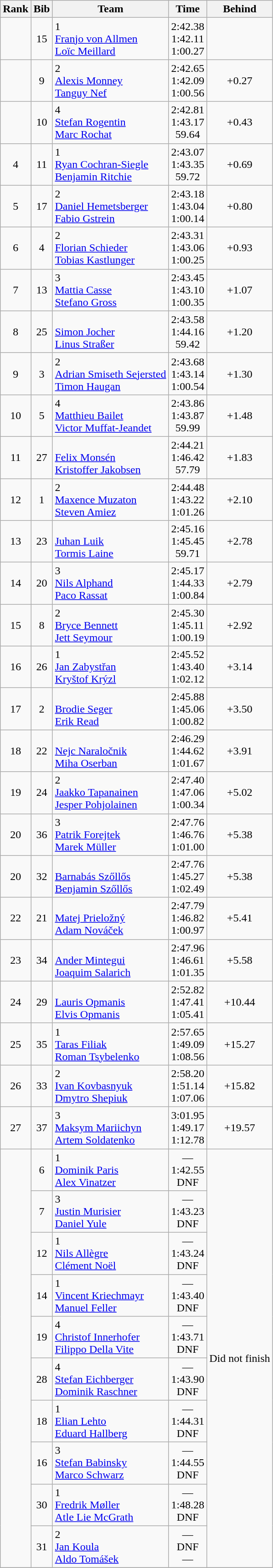<table class="wikitable sortable" style="text-align:center">
<tr>
<th>Rank</th>
<th>Bib</th>
<th>Team</th>
<th>Time</th>
<th>Behind</th>
</tr>
<tr>
<td></td>
<td>15</td>
<td align="left"> 1<br><a href='#'>Franjo von Allmen</a><br><a href='#'>Loïc Meillard</a></td>
<td>2:42.38<br>1:42.11<br>1:00.27</td>
<td></td>
</tr>
<tr>
<td></td>
<td>9</td>
<td align="left"> 2<br><a href='#'>Alexis Monney</a><br><a href='#'>Tanguy Nef</a></td>
<td>2:42.65<br>1:42.09<br>1:00.56</td>
<td>+0.27</td>
</tr>
<tr>
<td></td>
<td>10</td>
<td align="left"> 4<br><a href='#'>Stefan Rogentin</a><br><a href='#'>Marc Rochat</a></td>
<td>2:42.81<br>1:43.17<br>59.64</td>
<td>+0.43</td>
</tr>
<tr>
<td>4</td>
<td>11</td>
<td align="left"> 1<br><a href='#'>Ryan Cochran-Siegle</a><br><a href='#'>Benjamin Ritchie</a></td>
<td>2:43.07<br>1:43.35<br>59.72</td>
<td>+0.69</td>
</tr>
<tr>
<td>5</td>
<td>17</td>
<td align="left"> 2<br><a href='#'>Daniel Hemetsberger</a><br><a href='#'>Fabio Gstrein</a></td>
<td>2:43.18<br>1:43.04<br>1:00.14</td>
<td>+0.80</td>
</tr>
<tr>
<td>6</td>
<td>4</td>
<td align="left"> 2<br><a href='#'>Florian Schieder</a><br><a href='#'>Tobias Kastlunger</a></td>
<td>2:43.31<br>1:43.06<br>1:00.25</td>
<td>+0.93</td>
</tr>
<tr>
<td>7</td>
<td>13</td>
<td align="left"> 3<br><a href='#'>Mattia Casse</a><br><a href='#'>Stefano Gross</a></td>
<td>2:43.45<br>1:43.10<br>1:00.35</td>
<td>+1.07</td>
</tr>
<tr>
<td>8</td>
<td>25</td>
<td align="left"><br><a href='#'>Simon Jocher</a><br><a href='#'>Linus Straßer</a></td>
<td>2:43.58<br>1:44.16<br>59.42</td>
<td>+1.20</td>
</tr>
<tr>
<td>9</td>
<td>3</td>
<td align="left"> 2<br><a href='#'>Adrian Smiseth Sejersted</a><br><a href='#'>Timon Haugan</a></td>
<td>2:43.68<br>1:43.14<br>1:00.54</td>
<td>+1.30</td>
</tr>
<tr>
<td>10</td>
<td>5</td>
<td align="left"> 4<br><a href='#'>Matthieu Bailet</a><br><a href='#'>Victor Muffat-Jeandet</a></td>
<td>2:43.86<br>1:43.87<br>59.99</td>
<td>+1.48</td>
</tr>
<tr>
<td>11</td>
<td>27</td>
<td align="left"><br><a href='#'>Felix Monsén</a><br><a href='#'>Kristoffer Jakobsen</a></td>
<td>2:44.21<br>1:46.42<br>57.79</td>
<td>+1.83</td>
</tr>
<tr>
<td>12</td>
<td>1</td>
<td align="left"> 2<br><a href='#'>Maxence Muzaton</a><br><a href='#'>Steven Amiez</a></td>
<td>2:44.48<br>1:43.22<br>1:01.26</td>
<td>+2.10</td>
</tr>
<tr>
<td>13</td>
<td>23</td>
<td align="left"><br><a href='#'>Juhan Luik</a><br><a href='#'>Tormis Laine</a></td>
<td>2:45.16<br>1:45.45<br>59.71</td>
<td>+2.78</td>
</tr>
<tr>
<td>14</td>
<td>20</td>
<td align="left"> 3<br><a href='#'>Nils Alphand</a><br><a href='#'>Paco Rassat</a></td>
<td>2:45.17<br>1:44.33<br>1:00.84</td>
<td>+2.79</td>
</tr>
<tr>
<td>15</td>
<td>8</td>
<td align="left"> 2<br><a href='#'>Bryce Bennett</a><br><a href='#'>Jett Seymour</a></td>
<td>2:45.30<br>1:45.11<br>1:00.19</td>
<td>+2.92</td>
</tr>
<tr>
<td>16</td>
<td>26</td>
<td align="left"> 1<br><a href='#'>Jan Zabystřan</a><br><a href='#'>Kryštof Krýzl</a></td>
<td>2:45.52<br>1:43.40<br>1:02.12</td>
<td>+3.14</td>
</tr>
<tr>
<td>17</td>
<td>2</td>
<td align="left"><br><a href='#'>Brodie Seger</a><br><a href='#'>Erik Read</a></td>
<td>2:45.88<br>1:45.06<br>1:00.82</td>
<td>+3.50</td>
</tr>
<tr>
<td>18</td>
<td>22</td>
<td align="left"><br><a href='#'>Nejc Naraločnik</a><br><a href='#'>Miha Oserban</a></td>
<td>2:46.29<br>1:44.62<br>1:01.67</td>
<td>+3.91</td>
</tr>
<tr>
<td>19</td>
<td>24</td>
<td align="left"> 2<br><a href='#'>Jaakko Tapanainen</a><br><a href='#'>Jesper Pohjolainen</a></td>
<td>2:47.40<br>1:47.06<br>1:00.34</td>
<td>+5.02</td>
</tr>
<tr>
<td>20</td>
<td>36</td>
<td align="left"> 3<br><a href='#'>Patrik Forejtek</a><br><a href='#'>Marek Müller</a></td>
<td>2:47.76<br>1:46.76<br>1:01.00</td>
<td>+5.38</td>
</tr>
<tr>
<td>20</td>
<td>32</td>
<td align="left"><br><a href='#'>Barnabás Szőllős</a><br><a href='#'>Benjamin Szőllős</a></td>
<td>2:47.76<br>1:45.27<br>1:02.49</td>
<td>+5.38</td>
</tr>
<tr>
<td>22</td>
<td>21</td>
<td align="left"><br><a href='#'>Matej Prieložný</a><br><a href='#'>Adam Nováček</a></td>
<td>2:47.79<br>1:46.82<br>1:00.97</td>
<td>+5.41</td>
</tr>
<tr>
<td>23</td>
<td>34</td>
<td align="left"><br><a href='#'>Ander Mintegui</a><br><a href='#'>Joaquim Salarich</a></td>
<td>2:47.96<br>1:46.61<br>1:01.35</td>
<td>+5.58</td>
</tr>
<tr>
<td>24</td>
<td>29</td>
<td align="left"><br><a href='#'>Lauris Opmanis</a><br><a href='#'>Elvis Opmanis</a></td>
<td>2:52.82<br>1:47.41<br>1:05.41</td>
<td>+10.44</td>
</tr>
<tr>
<td>25</td>
<td>35</td>
<td align="left"> 1<br><a href='#'>Taras Filiak</a><br><a href='#'>Roman Tsybelenko</a></td>
<td>2:57.65<br>1:49.09<br>1:08.56</td>
<td>+15.27</td>
</tr>
<tr>
<td>26</td>
<td>33</td>
<td align="left"> 2<br><a href='#'>Ivan Kovbasnyuk</a><br><a href='#'>Dmytro Shepiuk</a></td>
<td>2:58.20<br>1:51.14<br>1:07.06</td>
<td>+15.82</td>
</tr>
<tr>
<td>27</td>
<td>37</td>
<td align="left"> 3<br><a href='#'>Maksym Mariichyn</a><br><a href='#'>Artem Soldatenko</a></td>
<td>3:01.95<br>1:49.17<br>1:12.78</td>
<td>+19.57</td>
</tr>
<tr>
<td rowspan="10"></td>
<td>6</td>
<td align="left"> 1<br><a href='#'>Dominik Paris</a><br><a href='#'>Alex Vinatzer</a></td>
<td>—<br>1:42.55<br>DNF</td>
<td rowspan="10">Did not finish</td>
</tr>
<tr>
<td>7</td>
<td align="left"> 3<br><a href='#'>Justin Murisier</a><br><a href='#'>Daniel Yule</a></td>
<td>—<br>1:43.23<br>DNF</td>
</tr>
<tr>
<td>12</td>
<td align="left"> 1<br><a href='#'>Nils Allègre</a><br><a href='#'>Clément Noël</a></td>
<td>—<br>1:43.24<br>DNF</td>
</tr>
<tr>
<td>14</td>
<td align="left"> 1<br><a href='#'>Vincent Kriechmayr</a><br><a href='#'>Manuel Feller</a></td>
<td>—<br>1:43.40<br>DNF</td>
</tr>
<tr>
<td>19</td>
<td align="left"> 4<br><a href='#'>Christof Innerhofer</a><br><a href='#'>Filippo Della Vite</a></td>
<td>—<br>1:43.71<br>DNF</td>
</tr>
<tr>
<td>28</td>
<td align="left"> 4<br><a href='#'>Stefan Eichberger</a><br><a href='#'>Dominik Raschner</a></td>
<td>—<br>1:43.90<br>DNF</td>
</tr>
<tr>
<td>18</td>
<td align="left"> 1<br><a href='#'>Elian Lehto</a><br><a href='#'>Eduard Hallberg</a></td>
<td>—<br>1:44.31<br>DNF</td>
</tr>
<tr>
<td>16</td>
<td align="left"> 3<br><a href='#'>Stefan Babinsky</a><br><a href='#'>Marco Schwarz</a></td>
<td>—<br>1:44.55<br>DNF</td>
</tr>
<tr>
<td>30</td>
<td align="left"> 1<br><a href='#'>Fredrik Møller</a><br><a href='#'>Atle Lie McGrath</a></td>
<td>—<br>1:48.28<br>DNF</td>
</tr>
<tr>
<td>31</td>
<td align="left"> 2<br><a href='#'>Jan Koula</a><br><a href='#'>Aldo Tomášek</a></td>
<td>—<br>DNF<br>—</td>
</tr>
<tr>
</tr>
</table>
